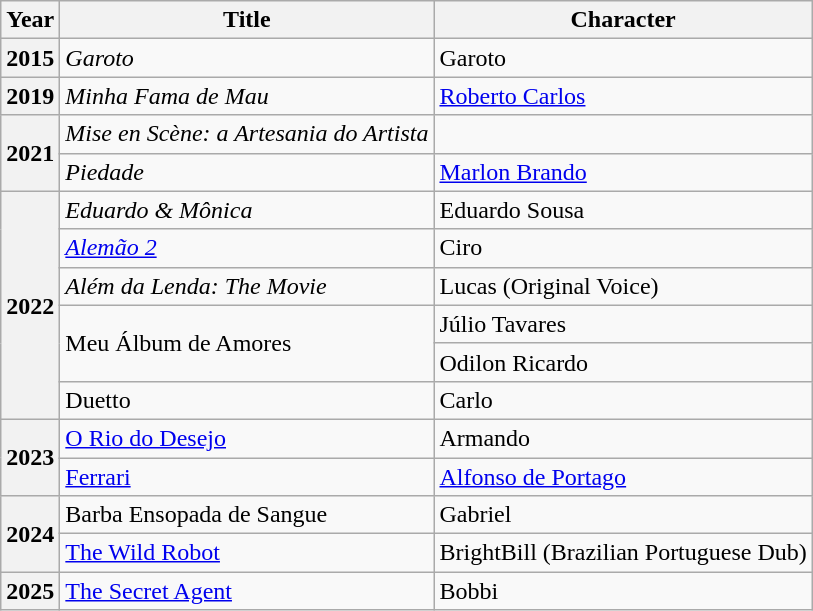<table class="wikitable">
<tr>
<th>Year</th>
<th>Title</th>
<th>Character</th>
</tr>
<tr>
<th>2015</th>
<td><em>Garoto</em></td>
<td>Garoto</td>
</tr>
<tr>
<th>2019</th>
<td><em>Minha Fama de Mau</em></td>
<td><a href='#'>Roberto Carlos</a></td>
</tr>
<tr>
<th rowspan="2">2021</th>
<td><em>Mise en Scène: a Artesania do Artista</em></td>
<td></td>
</tr>
<tr>
<td><em>Piedade</em></td>
<td><a href='#'>Marlon Brando</a></td>
</tr>
<tr>
<th rowspan="6">2022</th>
<td><em>Eduardo & Mônica</em></td>
<td>Eduardo Sousa</td>
</tr>
<tr>
<td><em><a href='#'>Alemão 2</a></em></td>
<td>Ciro</td>
</tr>
<tr>
<td><em>Além da Lenda: The Movie<strong></td>
<td>Lucas (Original Voice)</td>
</tr>
<tr>
<td rowspan="2"></em>Meu Álbum de Amores<em></td>
<td>Júlio Tavares</td>
</tr>
<tr>
<td>Odilon Ricardo</td>
</tr>
<tr>
<td></em>Duetto<em></td>
<td>Carlo</td>
</tr>
<tr>
<th rowspan="2">2023</th>
<td></em><a href='#'>O Rio do Desejo</a><em></td>
<td>Armando</td>
</tr>
<tr>
<td></em><a href='#'>Ferrari</a><em></td>
<td><a href='#'>Alfonso de Portago</a></td>
</tr>
<tr>
<th rowspan="2">2024</th>
<td></em>Barba Ensopada de Sangue<em></td>
<td>Gabriel</td>
</tr>
<tr>
<td></em><a href='#'>The Wild Robot</a><em></td>
<td>BrightBill (Brazilian Portuguese Dub)</td>
</tr>
<tr>
<th>2025</th>
<td></em><a href='#'>The Secret Agent</a><em></td>
<td>Bobbi</td>
</tr>
</table>
